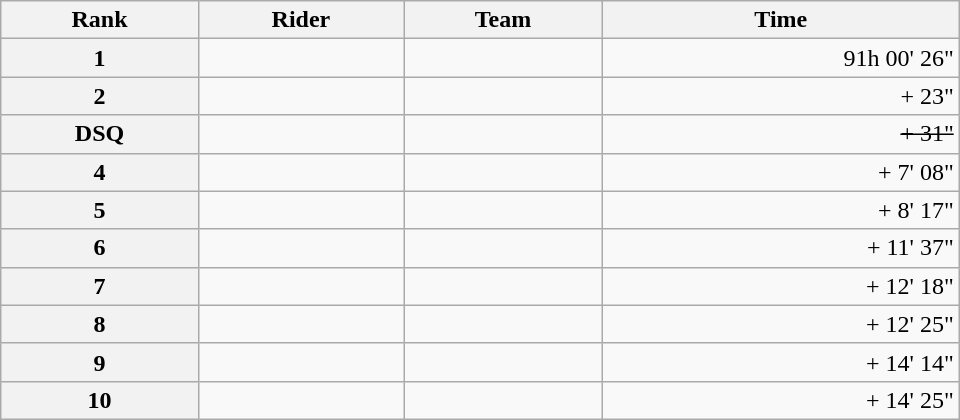<table class="wikitable" style="width:40em;margin-bottom:0;">
<tr>
<th scope="col">Rank</th>
<th scope="col">Rider</th>
<th scope="col">Team</th>
<th scope="col">Time</th>
</tr>
<tr>
<th scope="row">1</th>
<td>   </td>
<td></td>
<td style="text-align:right;">91h 00' 26"</td>
</tr>
<tr>
<th scope="row">2</th>
<td></td>
<td></td>
<td style="text-align:right;">+ 23"</td>
</tr>
<tr>
<th scope="row">DSQ</th>
<td></td>
<td><s></s> </td>
<td align=right><s>+ 31"</s></td>
</tr>
<tr>
<th scope="row">4</th>
<td></td>
<td></td>
<td style="text-align:right;">+ 7' 08"</td>
</tr>
<tr>
<th scope="row">5</th>
<td></td>
<td></td>
<td style="text-align:right;">+ 8' 17"</td>
</tr>
<tr>
<th scope="row">6</th>
<td></td>
<td></td>
<td style="text-align:right;">+ 11' 37"</td>
</tr>
<tr>
<th scope="row">7</th>
<td></td>
<td></td>
<td style="text-align:right;">+ 12' 18"</td>
</tr>
<tr>
<th scope="row">8</th>
<td></td>
<td> </td>
<td style="text-align:right;">+ 12' 25"</td>
</tr>
<tr>
<th scope="row">9</th>
<td></td>
<td></td>
<td style="text-align:right;">+ 14' 14"</td>
</tr>
<tr>
<th scope="row">10</th>
<td></td>
<td></td>
<td style="text-align:right;">+ 14' 25"</td>
</tr>
</table>
